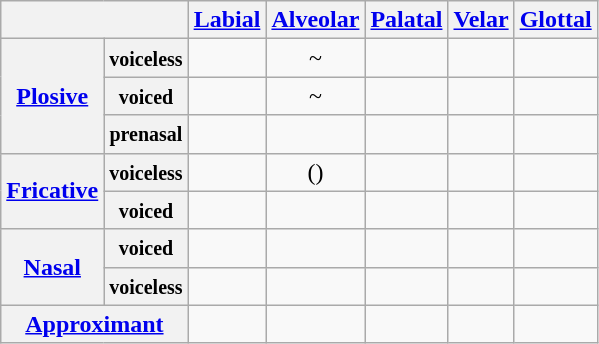<table class="wikitable" style="text-align:center;">
<tr>
<th colspan="2"></th>
<th><a href='#'>Labial</a></th>
<th><a href='#'>Alveolar</a></th>
<th><a href='#'>Palatal</a></th>
<th><a href='#'>Velar</a></th>
<th><a href='#'>Glottal</a></th>
</tr>
<tr>
<th rowspan="3"><a href='#'>Plosive</a></th>
<th><small>voiceless</small></th>
<td></td>
<td>~</td>
<td></td>
<td></td>
<td></td>
</tr>
<tr>
<th><small>voiced</small></th>
<td></td>
<td>~</td>
<td></td>
<td></td>
<td></td>
</tr>
<tr>
<th><small>prenasal</small></th>
<td></td>
<td></td>
<td></td>
<td></td>
<td></td>
</tr>
<tr>
<th rowspan="2"><a href='#'>Fricative</a></th>
<th><small>voiceless</small></th>
<td></td>
<td>()</td>
<td></td>
<td></td>
<td></td>
</tr>
<tr>
<th><small>voiced</small></th>
<td></td>
<td></td>
<td></td>
<td></td>
<td></td>
</tr>
<tr>
<th rowspan="2"><a href='#'>Nasal</a></th>
<th><small>voiced</small></th>
<td></td>
<td></td>
<td></td>
<td></td>
<td></td>
</tr>
<tr>
<th><small>voiceless</small></th>
<td></td>
<td></td>
<td></td>
<td></td>
<td></td>
</tr>
<tr>
<th colspan="2"><a href='#'>Approximant</a></th>
<td></td>
<td></td>
<td></td>
<td></td>
<td></td>
</tr>
</table>
